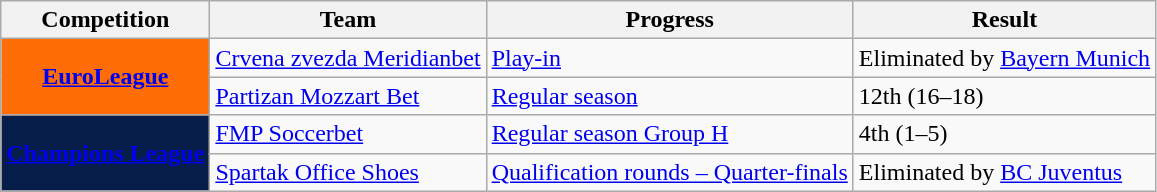<table class="wikitable">
<tr>
<th>Competition</th>
<th>Team</th>
<th>Progress</th>
<th>Result</th>
</tr>
<tr>
<td rowspan="2" style="background:#ff6d09;color:#ffffff;text-align:center"><strong><a href='#'><span>EuroLeague</span></a></strong></td>
<td><a href='#'>Crvena zvezda Meridianbet</a></td>
<td><a href='#'>Play-in</a></td>
<td>Eliminated by  <a href='#'>Bayern Munich</a></td>
</tr>
<tr>
<td><a href='#'>Partizan Mozzart Bet</a></td>
<td><a href='#'>Regular season</a></td>
<td>12th (16–18)</td>
</tr>
<tr>
<td rowspan="2" style="background-color:#071D49;color:#D0D3D4;text-align:center"><strong><a href='#'><span>Champions League</span></a></strong></td>
<td><a href='#'>FMP Soccerbet</a></td>
<td><a href='#'>Regular season Group H</a></td>
<td>4th (1–5)</td>
</tr>
<tr>
<td><a href='#'>Spartak Office Shoes</a></td>
<td><a href='#'>Qualification rounds – Quarter-finals</a></td>
<td>Eliminated by  <a href='#'>BC Juventus</a></td>
</tr>
</table>
